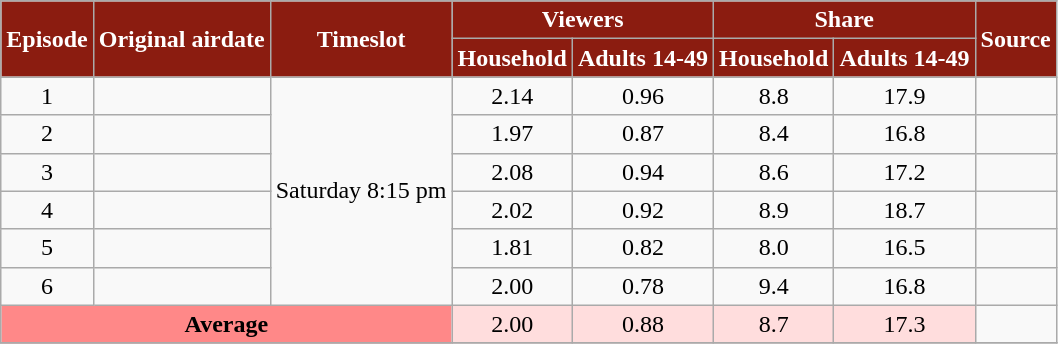<table class="wikitable" style="text-align:center;">
<tr>
<th style="background:#8b1c10; color:#fff;" rowspan="2">Episode</th>
<th style="background:#8b1c10; color:#fff;" rowspan="2">Original airdate</th>
<th style="background:#8b1c10; color:#fff;" rowspan="2">Timeslot</th>
<th style="background:#8b1c10; color:#fff;" colspan="2">Viewers<br><small></small></th>
<th style="background:#8b1c10; color:#fff;" colspan="2">Share<br><small></small></th>
<th style="background:#8b1c10; color:#fff;" rowspan="2">Source</th>
</tr>
<tr>
<th style="background:#8b1c10; color:#fff;">Household</th>
<th style="background:#8b1c10; color:#fff;">Adults 14-49</th>
<th style="background:#8b1c10; color:#fff;">Household</th>
<th style="background:#8b1c10; color:#fff;">Adults 14-49</th>
</tr>
<tr>
<td>1</td>
<td></td>
<td rowspan="6">Saturday 8:15 pm</td>
<td>2.14</td>
<td>0.96</td>
<td>8.8</td>
<td>17.9</td>
<td></td>
</tr>
<tr>
<td>2</td>
<td></td>
<td>1.97</td>
<td>0.87</td>
<td>8.4</td>
<td>16.8</td>
<td></td>
</tr>
<tr>
<td>3</td>
<td></td>
<td>2.08</td>
<td>0.94</td>
<td>8.6</td>
<td>17.2</td>
<td></td>
</tr>
<tr>
<td>4</td>
<td></td>
<td>2.02</td>
<td>0.92</td>
<td>8.9</td>
<td>18.7</td>
<td></td>
</tr>
<tr>
<td>5</td>
<td></td>
<td>1.81</td>
<td>0.82</td>
<td>8.0</td>
<td>16.5</td>
<td></td>
</tr>
<tr>
<td>6</td>
<td></td>
<td>2.00</td>
<td>0.78</td>
<td>9.4</td>
<td>16.8</td>
<td></td>
</tr>
<tr>
<th style="background:#ff8888;" colspan="3">Average</th>
<td style="background:#ffdddd;">2.00</td>
<td style="background:#ffdddd;">0.88</td>
<td style="background:#ffdddd;">8.7</td>
<td style="background:#ffdddd;">17.3</td>
<td></td>
</tr>
<tr>
</tr>
</table>
